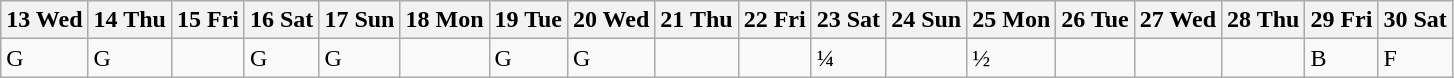<table class="wikitable olympic-schedule football">
<tr>
<th>13 Wed</th>
<th>14 Thu</th>
<th>15 Fri</th>
<th>16 Sat</th>
<th>17 Sun</th>
<th>18 Mon</th>
<th>19 Tue</th>
<th>20 Wed</th>
<th>21 Thu</th>
<th>22 Fri</th>
<th>23 Sat</th>
<th>24 Sun</th>
<th>25 Mon</th>
<th>26 Tue</th>
<th>27 Wed</th>
<th>28 Thu</th>
<th>29 Fri</th>
<th>30 Sat</th>
</tr>
<tr>
<td class="team-group">G</td>
<td class="team-group">G</td>
<td></td>
<td class="team-group">G</td>
<td class="team-group">G</td>
<td></td>
<td class="team-group">G</td>
<td class="team-group">G</td>
<td></td>
<td></td>
<td class="team-qf">¼</td>
<td></td>
<td class="team-sf">½</td>
<td></td>
<td></td>
<td></td>
<td class="team-bronze">B</td>
<td class="team-final">F</td>
</tr>
</table>
